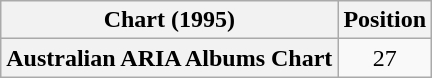<table class="wikitable plainrowheaders">
<tr>
<th scope="col">Chart (1995)</th>
<th scope="col">Position</th>
</tr>
<tr>
<th scope="row">Australian ARIA Albums Chart</th>
<td align="center">27</td>
</tr>
</table>
